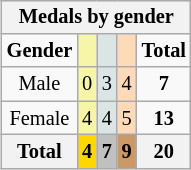<table class="wikitable" border="1" style="font-size:85%; float:right">
<tr style="background:#efefef;">
<th colspan=5><strong>Medals by gender</strong></th>
</tr>
<tr align=center>
<td><strong>Gender</strong></td>
<td bgcolor=#F7F6A8></td>
<td bgcolor=#DCE5E5></td>
<td bgcolor=#FFDAB9></td>
<td><strong>Total</strong></td>
</tr>
<tr align=center>
<td>Male</td>
<td style="background:#F7F6A8;">0</td>
<td style="background:#DCE5E5;">3</td>
<td style="background:#FFDAB9;">4</td>
<td><strong>7</strong></td>
</tr>
<tr align=center>
<td>Female</td>
<td style="background:#F7F6A8;">4</td>
<td style="background:#DCE5E5;">4</td>
<td style="background:#FFDAB9;">5</td>
<td><strong>13</strong></td>
</tr>
<tr align=center>
<th><strong>Total</strong></th>
<th style="background:gold;"><strong>4</strong></th>
<th style="background:silver;"><strong>7</strong></th>
<th style="background:#c96;"><strong>9</strong></th>
<th><strong>20</strong></th>
</tr>
</table>
